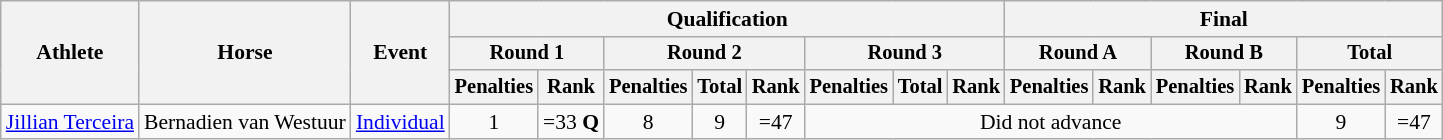<table class="wikitable" style="font-size:90%">
<tr>
<th rowspan="3">Athlete</th>
<th rowspan="3">Horse</th>
<th rowspan="3">Event</th>
<th colspan="8">Qualification</th>
<th colspan="6">Final</th>
</tr>
<tr style="font-size:95%">
<th colspan="2">Round 1</th>
<th colspan="3">Round 2</th>
<th colspan="3">Round 3</th>
<th colspan="2">Round A</th>
<th colspan="2">Round B</th>
<th colspan="2">Total</th>
</tr>
<tr style="font-size:95%">
<th>Penalties</th>
<th>Rank</th>
<th>Penalties</th>
<th>Total</th>
<th>Rank</th>
<th>Penalties</th>
<th>Total</th>
<th>Rank</th>
<th>Penalties</th>
<th>Rank</th>
<th>Penalties</th>
<th>Rank</th>
<th>Penalties</th>
<th>Rank</th>
</tr>
<tr align=center>
<td align=left><a href='#'>Jillian Terceira</a></td>
<td align=left>Bernadien van Westuur</td>
<td align=left><a href='#'>Individual</a></td>
<td>1</td>
<td>=33 <strong>Q</strong></td>
<td>8</td>
<td>9</td>
<td>=47</td>
<td colspan=7>Did not advance</td>
<td>9</td>
<td>=47</td>
</tr>
</table>
